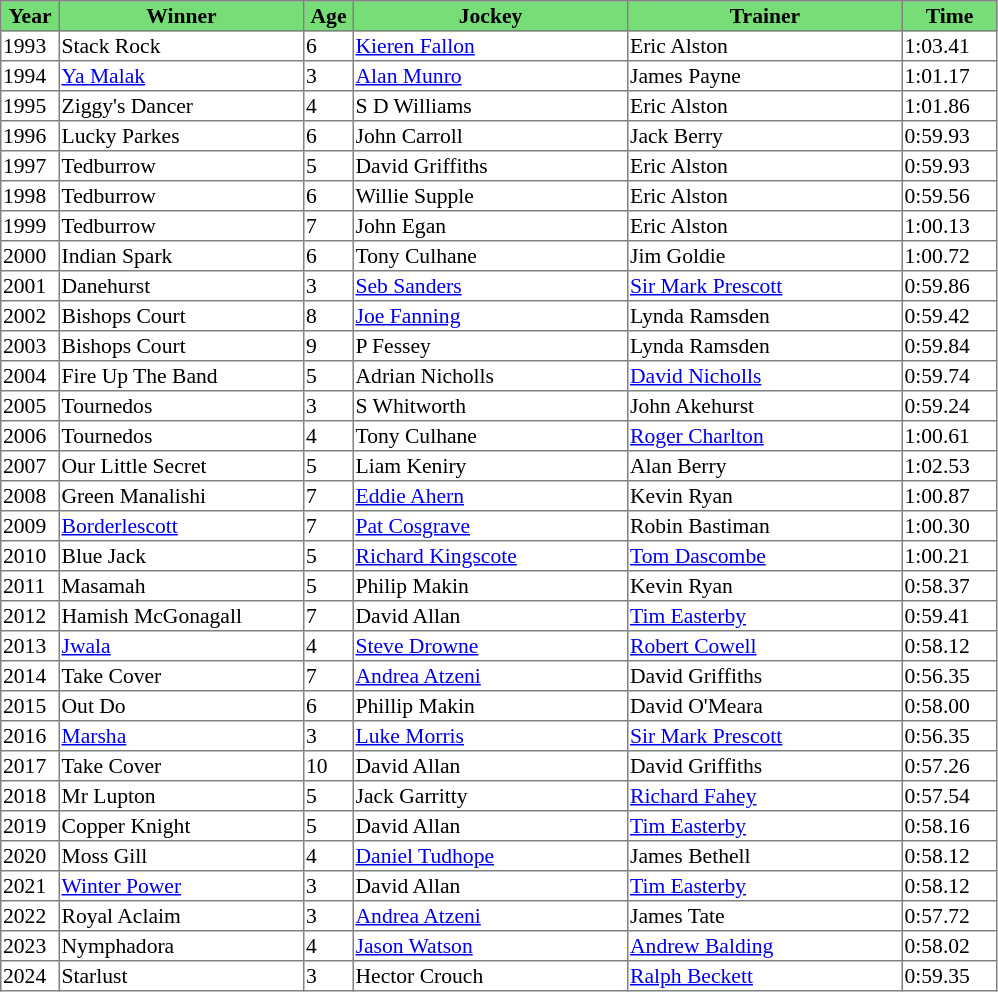<table class = "sortable" | border="1" style="border-collapse: collapse; font-size:90%">
<tr bgcolor="#77dd77" align="center">
<th style="width:36px"><strong>Year</strong></th>
<th style="width:160px"><strong>Winner</strong></th>
<th style="width:30px"><strong>Age</strong></th>
<th style="width:180px"><strong>Jockey</strong></th>
<th style="width:180px"><strong>Trainer</strong></th>
<th style="width:60px"><strong>Time</strong></th>
</tr>
<tr>
<td>1993</td>
<td>Stack Rock</td>
<td>6</td>
<td><a href='#'>Kieren Fallon</a></td>
<td>Eric Alston</td>
<td>1:03.41</td>
</tr>
<tr>
<td>1994</td>
<td><a href='#'>Ya Malak</a></td>
<td>3</td>
<td><a href='#'>Alan Munro</a></td>
<td>James Payne</td>
<td>1:01.17</td>
</tr>
<tr>
<td>1995</td>
<td>Ziggy's Dancer</td>
<td>4</td>
<td>S D Williams</td>
<td>Eric Alston</td>
<td>1:01.86</td>
</tr>
<tr>
<td>1996</td>
<td>Lucky Parkes</td>
<td>6</td>
<td>John Carroll</td>
<td>Jack Berry</td>
<td>0:59.93</td>
</tr>
<tr>
<td>1997</td>
<td>Tedburrow</td>
<td>5</td>
<td>David Griffiths</td>
<td>Eric Alston</td>
<td>0:59.93</td>
</tr>
<tr>
<td>1998</td>
<td>Tedburrow</td>
<td>6</td>
<td>Willie Supple</td>
<td>Eric Alston</td>
<td>0:59.56</td>
</tr>
<tr>
<td>1999</td>
<td>Tedburrow</td>
<td>7</td>
<td>John Egan</td>
<td>Eric Alston</td>
<td>1:00.13</td>
</tr>
<tr>
<td>2000</td>
<td>Indian Spark</td>
<td>6</td>
<td>Tony Culhane</td>
<td>Jim Goldie</td>
<td>1:00.72</td>
</tr>
<tr>
<td>2001</td>
<td>Danehurst</td>
<td>3</td>
<td><a href='#'>Seb Sanders</a></td>
<td><a href='#'>Sir Mark Prescott</a></td>
<td>0:59.86</td>
</tr>
<tr>
<td>2002</td>
<td>Bishops Court</td>
<td>8</td>
<td><a href='#'>Joe Fanning</a></td>
<td>Lynda Ramsden</td>
<td>0:59.42</td>
</tr>
<tr>
<td>2003</td>
<td>Bishops Court</td>
<td>9</td>
<td>P Fessey</td>
<td>Lynda Ramsden</td>
<td>0:59.84</td>
</tr>
<tr>
<td>2004</td>
<td>Fire Up The Band</td>
<td>5</td>
<td>Adrian Nicholls</td>
<td><a href='#'>David Nicholls</a></td>
<td>0:59.74</td>
</tr>
<tr>
<td>2005</td>
<td>Tournedos</td>
<td>3</td>
<td>S Whitworth</td>
<td>John Akehurst</td>
<td>0:59.24</td>
</tr>
<tr>
<td>2006</td>
<td>Tournedos</td>
<td>4</td>
<td>Tony Culhane</td>
<td><a href='#'>Roger Charlton</a></td>
<td>1:00.61</td>
</tr>
<tr>
<td>2007</td>
<td>Our Little Secret</td>
<td>5</td>
<td>Liam Keniry</td>
<td>Alan Berry</td>
<td>1:02.53</td>
</tr>
<tr>
<td>2008</td>
<td>Green Manalishi</td>
<td>7</td>
<td><a href='#'>Eddie Ahern</a></td>
<td>Kevin Ryan</td>
<td>1:00.87</td>
</tr>
<tr>
<td>2009</td>
<td><a href='#'>Borderlescott</a></td>
<td>7</td>
<td><a href='#'>Pat Cosgrave</a></td>
<td>Robin Bastiman</td>
<td>1:00.30</td>
</tr>
<tr>
<td>2010</td>
<td>Blue Jack</td>
<td>5</td>
<td><a href='#'>Richard Kingscote</a></td>
<td><a href='#'>Tom Dascombe</a></td>
<td>1:00.21</td>
</tr>
<tr>
<td>2011</td>
<td>Masamah</td>
<td>5</td>
<td>Philip Makin</td>
<td>Kevin Ryan</td>
<td>0:58.37</td>
</tr>
<tr>
<td>2012</td>
<td>Hamish McGonagall</td>
<td>7</td>
<td>David Allan</td>
<td><a href='#'>Tim Easterby</a></td>
<td>0:59.41</td>
</tr>
<tr>
<td>2013</td>
<td><a href='#'>Jwala</a></td>
<td>4</td>
<td><a href='#'>Steve Drowne</a></td>
<td><a href='#'>Robert Cowell</a></td>
<td>0:58.12</td>
</tr>
<tr>
<td>2014</td>
<td>Take Cover</td>
<td>7</td>
<td><a href='#'>Andrea Atzeni</a></td>
<td>David Griffiths</td>
<td>0:56.35</td>
</tr>
<tr>
<td>2015</td>
<td>Out Do</td>
<td>6</td>
<td>Phillip Makin</td>
<td>David O'Meara</td>
<td>0:58.00</td>
</tr>
<tr>
<td>2016</td>
<td><a href='#'>Marsha</a></td>
<td>3</td>
<td><a href='#'>Luke Morris</a></td>
<td><a href='#'>Sir Mark Prescott</a></td>
<td>0:56.35</td>
</tr>
<tr>
<td>2017</td>
<td>Take Cover</td>
<td>10</td>
<td>David Allan</td>
<td>David Griffiths</td>
<td>0:57.26</td>
</tr>
<tr>
<td>2018</td>
<td>Mr Lupton</td>
<td>5</td>
<td>Jack Garritty</td>
<td><a href='#'>Richard Fahey</a></td>
<td>0:57.54</td>
</tr>
<tr>
<td>2019</td>
<td>Copper Knight</td>
<td>5</td>
<td>David Allan</td>
<td><a href='#'>Tim Easterby</a></td>
<td>0:58.16</td>
</tr>
<tr>
<td>2020</td>
<td>Moss Gill</td>
<td>4</td>
<td><a href='#'>Daniel Tudhope</a></td>
<td>James Bethell</td>
<td>0:58.12</td>
</tr>
<tr>
<td>2021</td>
<td><a href='#'>Winter Power</a></td>
<td>3</td>
<td>David Allan</td>
<td><a href='#'>Tim Easterby</a></td>
<td>0:58.12</td>
</tr>
<tr>
<td>2022</td>
<td>Royal Aclaim</td>
<td>3</td>
<td><a href='#'>Andrea Atzeni</a></td>
<td>James Tate</td>
<td>0:57.72</td>
</tr>
<tr>
<td>2023</td>
<td>Nymphadora</td>
<td>4</td>
<td><a href='#'>Jason Watson</a></td>
<td><a href='#'>Andrew Balding</a></td>
<td>0:58.02</td>
</tr>
<tr>
<td>2024</td>
<td>Starlust</td>
<td>3</td>
<td>Hector Crouch</td>
<td><a href='#'>Ralph Beckett</a></td>
<td>0:59.35</td>
</tr>
</table>
